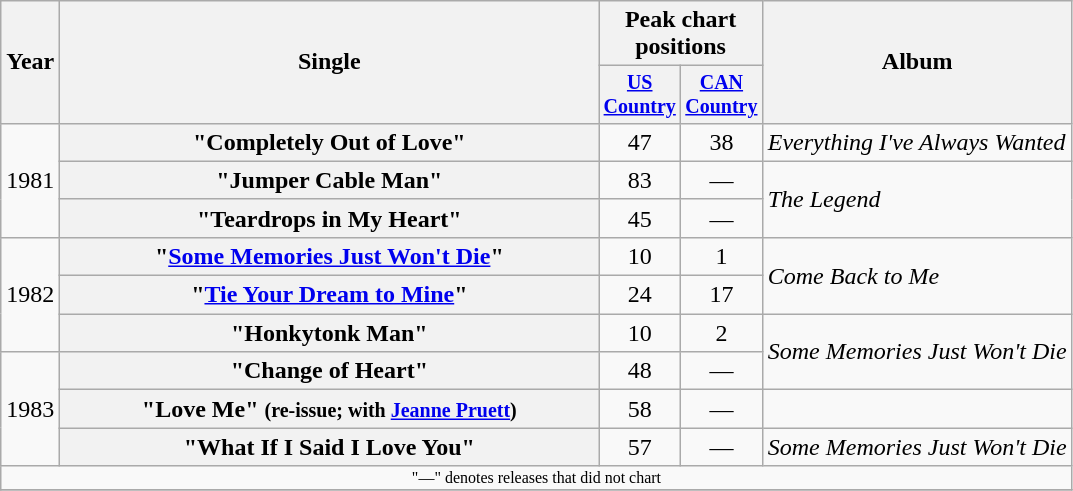<table class="wikitable plainrowheaders" style="text-align:center;">
<tr>
<th rowspan="2">Year</th>
<th rowspan="2" style="width:22em;">Single</th>
<th colspan="2">Peak chart<br>positions</th>
<th rowspan="2">Album</th>
</tr>
<tr style="font-size:smaller;">
<th width="45"><a href='#'>US Country</a><br></th>
<th width="45"><a href='#'>CAN Country</a><br></th>
</tr>
<tr>
<td rowspan="3">1981</td>
<th scope="row">"Completely Out of Love"</th>
<td>47</td>
<td>38</td>
<td align="left"><em>Everything I've Always Wanted</em></td>
</tr>
<tr>
<th scope="row">"Jumper Cable Man"</th>
<td>83</td>
<td>—</td>
<td align="left" rowspan="2"><em>The Legend</em></td>
</tr>
<tr>
<th scope="row">"Teardrops in My Heart"</th>
<td>45</td>
<td>—</td>
</tr>
<tr>
<td rowspan="3">1982</td>
<th scope="row">"<a href='#'>Some Memories Just Won't Die</a>"</th>
<td>10</td>
<td>1</td>
<td align="left" rowspan="2"><em>Come Back to Me</em></td>
</tr>
<tr>
<th scope="row">"<a href='#'>Tie Your Dream to Mine</a>"</th>
<td>24</td>
<td>17</td>
</tr>
<tr>
<th scope="row">"Honkytonk Man"</th>
<td>10</td>
<td>2</td>
<td align="left" rowspan="2"><em>Some Memories Just Won't Die</em></td>
</tr>
<tr>
<td rowspan="3">1983</td>
<th scope="row">"Change of Heart"</th>
<td>48</td>
<td>—</td>
</tr>
<tr>
<th scope="row">"Love Me" <small>(re-issue; with <a href='#'>Jeanne Pruett</a>)</small></th>
<td>58</td>
<td>—</td>
<td></td>
</tr>
<tr>
<th scope="row">"What If I Said I Love You"</th>
<td>57</td>
<td>—</td>
<td align="left"><em>Some Memories Just Won't Die</em></td>
</tr>
<tr>
<td colspan="5" style="font-size:8pt">"—" denotes releases that did not chart</td>
</tr>
<tr>
</tr>
</table>
